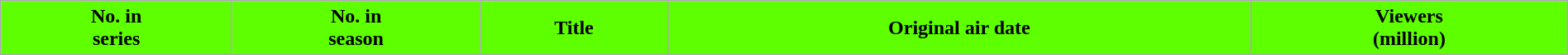<table class="wikitable plainrowheaders" style="width:100%;">
<tr>
<th scope="col" style="background:#5EFF00;">No. in<br>series</th>
<th scope="col" style="background:#5EFF00;">No. in<br>season</th>
<th scope="col" style="background:#5EFF00;">Title</th>
<th scope="col" style="background:#5EFF00;">Original air date</th>
<th scope="col" style="background:#5EFF00;">Viewers<br>(million)<br>






</th>
</tr>
</table>
